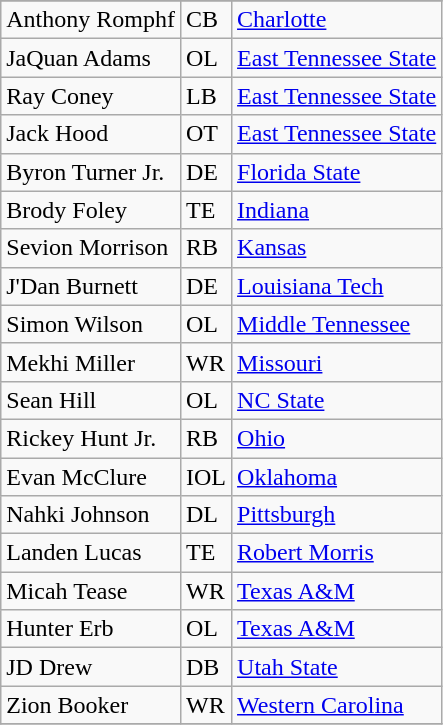<table class="wikitable sortable">
<tr>
</tr>
<tr>
<td>Anthony Romphf</td>
<td>CB</td>
<td><a href='#'>Charlotte</a></td>
</tr>
<tr>
<td>JaQuan Adams</td>
<td>OL</td>
<td><a href='#'>East Tennessee State</a></td>
</tr>
<tr>
<td>Ray Coney</td>
<td>LB</td>
<td><a href='#'>East Tennessee State</a></td>
</tr>
<tr>
<td>Jack Hood</td>
<td>OT</td>
<td><a href='#'>East Tennessee State</a></td>
</tr>
<tr>
<td>Byron Turner Jr.</td>
<td>DE</td>
<td><a href='#'>Florida State</a></td>
</tr>
<tr>
<td>Brody Foley</td>
<td>TE</td>
<td><a href='#'>Indiana</a></td>
</tr>
<tr>
<td>Sevion Morrison</td>
<td>RB</td>
<td><a href='#'>Kansas</a></td>
</tr>
<tr>
<td>J'Dan Burnett</td>
<td>DE</td>
<td><a href='#'>Louisiana Tech</a></td>
</tr>
<tr>
<td>Simon Wilson</td>
<td>OL</td>
<td><a href='#'>Middle Tennessee</a></td>
</tr>
<tr>
<td>Mekhi Miller</td>
<td>WR</td>
<td><a href='#'>Missouri</a></td>
</tr>
<tr>
<td>Sean Hill</td>
<td>OL</td>
<td><a href='#'>NC State</a></td>
</tr>
<tr>
<td>Rickey Hunt Jr.</td>
<td>RB</td>
<td><a href='#'>Ohio</a></td>
</tr>
<tr>
<td>Evan McClure</td>
<td>IOL</td>
<td><a href='#'>Oklahoma</a></td>
</tr>
<tr>
<td>Nahki Johnson</td>
<td>DL</td>
<td><a href='#'>Pittsburgh</a></td>
</tr>
<tr>
<td>Landen Lucas</td>
<td>TE</td>
<td><a href='#'>Robert Morris</a></td>
</tr>
<tr>
<td>Micah Tease</td>
<td>WR</td>
<td><a href='#'>Texas A&M</a></td>
</tr>
<tr>
<td>Hunter Erb</td>
<td>OL</td>
<td><a href='#'>Texas A&M</a></td>
</tr>
<tr>
<td>JD Drew</td>
<td>DB</td>
<td><a href='#'>Utah State</a></td>
</tr>
<tr>
<td>Zion Booker</td>
<td>WR</td>
<td><a href='#'>Western Carolina</a></td>
</tr>
<tr>
</tr>
</table>
